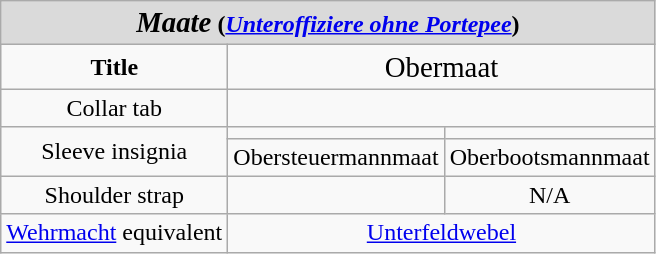<table class="wikitable">
<tr>
<th colspan=9 style="background:#dadada"><em><big>Maate</big></em> (<em><a href='#'>Unteroffiziere ohne Portepee</a></em>)</th>
</tr>
<tr align="center">
<td><strong>Title</strong></td>
<td colspan="2"><big>Obermaat</big></td>
</tr>
<tr align="center">
<td>Collar tab</td>
<td colspan="2"></td>
</tr>
<tr align="center">
<td rowspan="2">Sleeve insignia</td>
<td></td>
<td></td>
</tr>
<tr align="center">
<td>Obersteuermannmaat</td>
<td>Oberbootsmannmaat</td>
</tr>
<tr align="center">
<td>Shoulder strap</td>
<td colspan="1"></td>
<td style="vertical-align: middle">N/A</td>
</tr>
<tr align="center">
<td><a href='#'>Wehrmacht</a> equivalent</td>
<td colspan="2"><a href='#'>Unterfeldwebel</a></td>
</tr>
</table>
